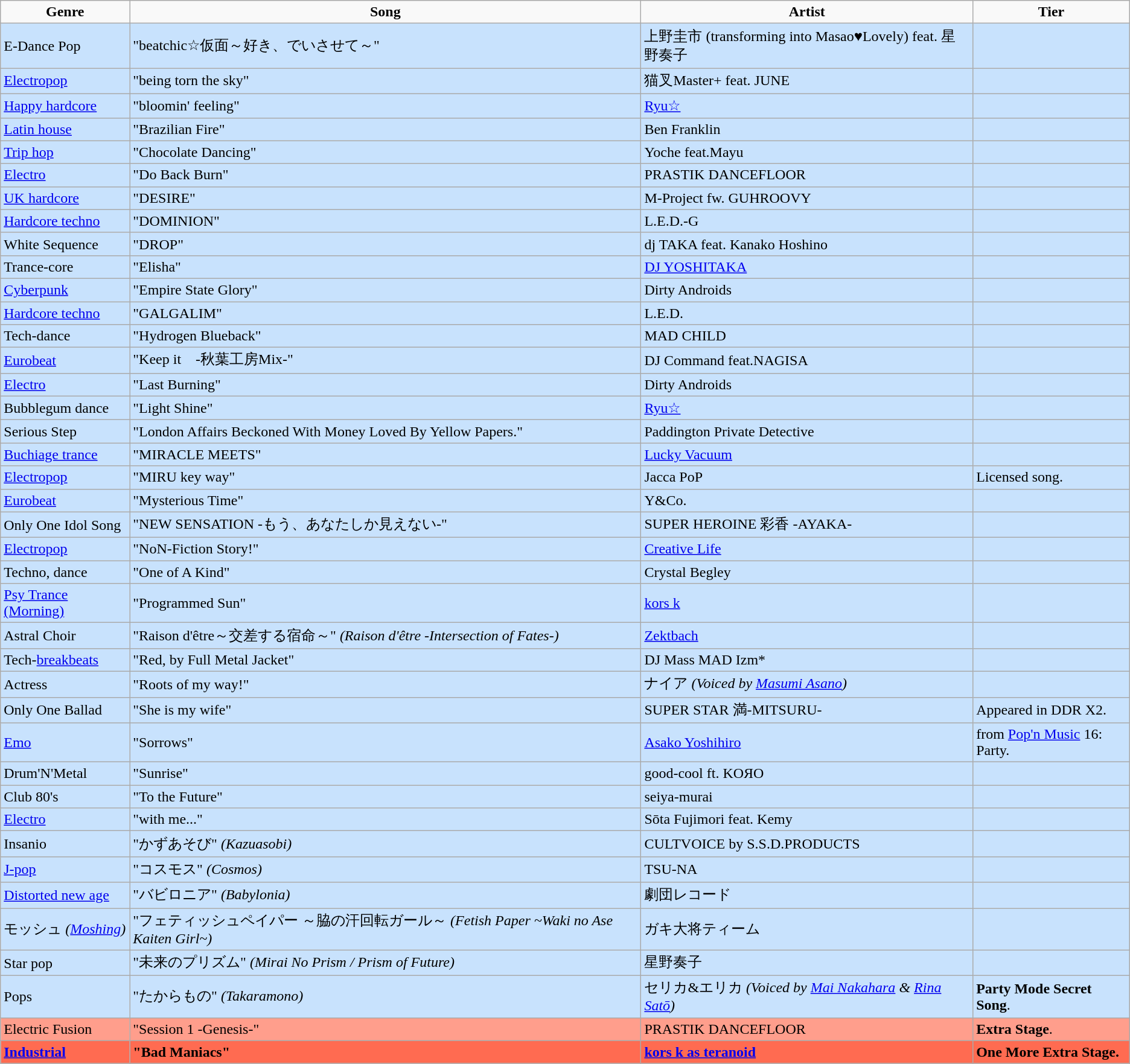<table class="wikitable sortable">
<tr>
<th style="background:#F9F9F9;">Genre</th>
<th style="background:#F9F9F9;">Song</th>
<th style="background:#F9F9F9;">Artist</th>
<th style="background:#F9F9F9;">Tier</th>
</tr>
<tr style="background:#C8E2FD;">
<td>E-Dance Pop</td>
<td>"beatchic☆仮面～好き、でいさせて～"</td>
<td>上野圭市 (transforming into Masao♥Lovely) feat. 星野奏子</td>
<td></td>
</tr>
<tr style="background:#C8E2FD;">
<td><a href='#'>Electropop</a></td>
<td>"being torn the sky"</td>
<td>猫叉Master+ feat. JUNE</td>
<td></td>
</tr>
<tr style="background:#C8E2FD;">
<td><a href='#'>Happy hardcore</a></td>
<td>"bloomin' feeling"</td>
<td><a href='#'>Ryu☆</a></td>
<td></td>
</tr>
<tr style="background:#C8E2FD;">
<td><a href='#'>Latin house</a></td>
<td>"Brazilian Fire"</td>
<td>Ben Franklin</td>
<td></td>
</tr>
<tr style="background:#C8E2FD;">
<td><a href='#'>Trip hop</a></td>
<td>"Chocolate Dancing"</td>
<td>Yoche feat.Mayu</td>
<td></td>
</tr>
<tr style="background:#C8E2FD;">
<td><a href='#'>Electro</a></td>
<td>"Do Back Burn"</td>
<td>PRASTIK DANCEFLOOR</td>
<td></td>
</tr>
<tr style="background:#C8E2FD;">
<td><a href='#'>UK hardcore</a></td>
<td>"DESIRE"</td>
<td>M-Project fw. GUHROOVY</td>
<td></td>
</tr>
<tr style="background:#C8E2FD;">
<td><a href='#'>Hardcore techno</a></td>
<td>"DOMINION"</td>
<td>L.E.D.-G</td>
<td></td>
</tr>
<tr style="background:#C8E2FD;">
<td>White Sequence</td>
<td>"DROP"</td>
<td>dj TAKA feat. Kanako Hoshino</td>
<td></td>
</tr>
<tr style="background:#C8E2FD;">
<td>Trance-core</td>
<td>"Elisha"</td>
<td><a href='#'>DJ YOSHITAKA</a></td>
<td></td>
</tr>
<tr style="background:#C8E2FD;">
<td><a href='#'>Cyberpunk</a></td>
<td>"Empire State Glory"</td>
<td>Dirty Androids</td>
<td></td>
</tr>
<tr style="background:#C8E2FD;">
<td><a href='#'>Hardcore techno</a></td>
<td>"GALGALIM"</td>
<td>L.E.D.</td>
<td></td>
</tr>
<tr style="background:#C8E2FD;">
<td>Tech-dance</td>
<td>"Hydrogen Blueback"</td>
<td>MAD CHILD</td>
<td></td>
</tr>
<tr style="background:#C8E2FD;">
<td><a href='#'>Eurobeat</a></td>
<td>"Keep it　-秋葉工房Mix-"</td>
<td>DJ Command feat.NAGISA</td>
<td></td>
</tr>
<tr style="background:#C8E2FD;">
<td><a href='#'>Electro</a></td>
<td>"Last Burning"</td>
<td>Dirty Androids</td>
<td></td>
</tr>
<tr style="background:#C8E2FD;">
<td>Bubblegum dance</td>
<td>"Light Shine"</td>
<td><a href='#'>Ryu☆</a></td>
<td></td>
</tr>
<tr style="background:#C8E2FD;">
<td>Serious Step</td>
<td>"London Affairs Beckoned With Money Loved By Yellow Papers."</td>
<td>Paddington Private Detective</td>
<td></td>
</tr>
<tr style="background:#C8E2FD;">
<td><a href='#'>Buchiage trance</a></td>
<td>"MIRACLE MEETS"</td>
<td><a href='#'>Lucky Vacuum</a></td>
<td></td>
</tr>
<tr style="background:#C8E2FD;">
<td><a href='#'>Electropop</a></td>
<td>"MIRU key way"</td>
<td>Jacca PoP</td>
<td>Licensed song.</td>
</tr>
<tr style="background:#C8E2FD;">
<td><a href='#'>Eurobeat</a></td>
<td>"Mysterious Time"</td>
<td>Y&Co.</td>
<td></td>
</tr>
<tr style="background:#C8E2FD;">
<td>Only One Idol Song</td>
<td>"NEW SENSATION -もう、あなたしか見えない-"</td>
<td>SUPER HEROINE 彩香 -AYAKA-</td>
<td></td>
</tr>
<tr style="background:#C8E2FD;">
<td><a href='#'>Electropop</a></td>
<td>"NoN-Fiction Story!"</td>
<td><a href='#'>Creative Life</a></td>
<td></td>
</tr>
<tr style="background:#C8E2FD;">
<td>Techno, dance</td>
<td>"One of A Kind"</td>
<td>Crystal Begley</td>
<td></td>
</tr>
<tr style="background:#C8E2FD;">
<td><a href='#'>Psy Trance (Morning)</a></td>
<td>"Programmed Sun"</td>
<td><a href='#'>kors k</a></td>
<td></td>
</tr>
<tr style="background:#C8E2FD;">
<td>Astral Choir</td>
<td>"Raison d'être～交差する宿命～" <em>(Raison d'être -Intersection of Fates-)</em></td>
<td><a href='#'>Zektbach</a></td>
<td></td>
</tr>
<tr style="background:#C8E2FD;">
<td>Tech-<a href='#'>breakbeats</a></td>
<td>"Red, by Full Metal Jacket"</td>
<td>DJ Mass MAD Izm*</td>
<td></td>
</tr>
<tr style="background:#C8E2FD;">
<td>Actress</td>
<td>"Roots of my way!"</td>
<td>ナイア <em>(Voiced by <a href='#'>Masumi Asano</a>)</em></td>
<td></td>
</tr>
<tr style="background:#C8E2FD;">
<td>Only One Ballad</td>
<td>"She is my wife"</td>
<td>SUPER STAR 満-MITSURU-</td>
<td>Appeared in DDR X2.</td>
</tr>
<tr style="background:#C8E2FD;">
<td><a href='#'>Emo</a></td>
<td>"Sorrows"</td>
<td><a href='#'>Asako Yoshihiro</a></td>
<td>from <a href='#'>Pop'n Music</a> 16: Party.</td>
</tr>
<tr style="background:#C8E2FD;">
<td>Drum'N'Metal</td>
<td>"Sunrise"</td>
<td>good-cool ft. KOЯO</td>
<td></td>
</tr>
<tr style="background:#C8E2FD;">
<td>Club 80's</td>
<td>"To the Future"</td>
<td>seiya-murai</td>
<td></td>
</tr>
<tr style="background:#C8E2FD;">
<td><a href='#'>Electro</a></td>
<td>"with me..."</td>
<td>Sōta Fujimori feat. Kemy</td>
<td></td>
</tr>
<tr style="background:#C8E2FD;">
<td>Insanio</td>
<td>"かずあそび" <em>(Kazuasobi)</em></td>
<td>CULTVOICE by S.S.D.PRODUCTS</td>
<td></td>
</tr>
<tr style="background:#C8E2FD;">
<td><a href='#'>J-pop</a></td>
<td>"コスモス" <em>(Cosmos)</em></td>
<td>TSU-NA</td>
<td></td>
</tr>
<tr style="background:#C8E2FD;">
<td><a href='#'>Distorted new age</a></td>
<td>"バビロニア" <em>(Babylonia)</em></td>
<td>劇団レコード</td>
<td></td>
</tr>
<tr style="background:#C8E2FD;">
<td>モッシュ <em>(<a href='#'>Moshing</a>)</em></td>
<td>"フェティッシュペイパー ～脇の汗回転ガール～ <em>(Fetish Paper ~Waki no Ase Kaiten Girl~)</em></td>
<td>ガキ大将ティーム</td>
<td></td>
</tr>
<tr style="background:#C8E2FD;">
<td>Star pop</td>
<td>"未来のプリズム" <em>(Mirai No Prism / Prism of Future)</em></td>
<td>星野奏子</td>
<td></td>
</tr>
<tr style="background:#C8E2FD;">
<td>Pops</td>
<td>"たからもの" <em>(Takaramono)</em></td>
<td>セリカ&エリカ <em>(Voiced by <a href='#'>Mai Nakahara</a> & <a href='#'>Rina Satō</a>)</em></td>
<td><strong>Party Mode Secret Song</strong>.</td>
</tr>
<tr style="background:#FF9E8C">
<td>Electric Fusion</td>
<td>"Session 1 -Genesis-"</td>
<td>PRASTIK DANCEFLOOR</td>
<td><strong>Extra Stage</strong>.</td>
</tr>
<tr style="background:#FF6B51; font-weight: bold;">
<td><a href='#'>Industrial</a></td>
<td>"Bad Maniacs"</td>
<td><a href='#'>kors k as teranoid</a></td>
<td><strong>One More Extra Stage</strong>.</td>
</tr>
</table>
